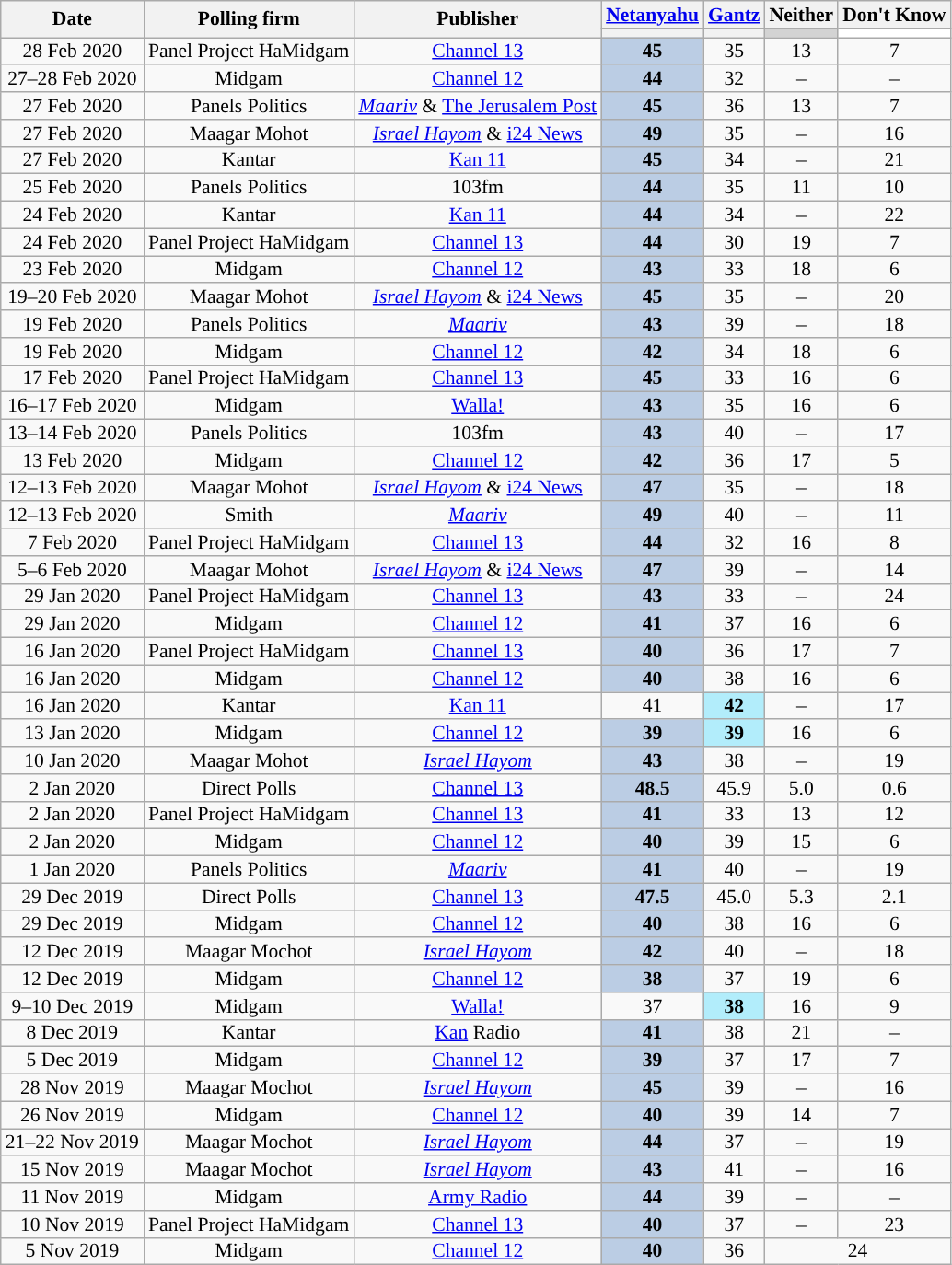<table class="wikitable sortable" style="text-align:center; font-size:90%; line-height:13px;">
<tr>
<th rowspan=2>Date</th>
<th rowspan=2>Polling firm</th>
<th rowspan=2>Publisher</th>
<th><a href='#'>Netanyahu</a></th>
<th><a href='#'>Gantz</a></th>
<th>Neither</th>
<th>Don't Know</th>
</tr>
<tr>
<th style="background:"></th>
<th style="background:"></th>
<th style="background:#d3d3d3"></th>
<th style="background:#ffffff"></th>
</tr>
<tr>
<td data-sort-value="2020-02-28">28 Feb 2020</td>
<td>Panel Project HaMidgam</td>
<td><a href='#'>Channel 13</a></td>
<td style="background:#BBCDE4"><strong>45</strong>	</td>
<td>35					</td>
<td>13					</td>
<td>7					</td>
</tr>
<tr>
<td data-sort-value="2020-02-28">27–28 Feb 2020</td>
<td>Midgam</td>
<td><a href='#'>Channel 12</a></td>
<td style="background:#BBCDE4"><strong>44</strong>	</td>
<td>32					</td>
<td>–					</td>
<td>–					</td>
</tr>
<tr>
<td data-sort-value="2020-02-27">27 Feb 2020</td>
<td>Panels Politics</td>
<td><em><a href='#'>Maariv</a></em> & <a href='#'>The Jerusalem Post</a></td>
<td style="background:#BBCDE4"><strong>45</strong>	</td>
<td>36					</td>
<td>13					</td>
<td>7					</td>
</tr>
<tr>
<td data-sort-value="2020-02-27">27 Feb 2020</td>
<td>Maagar Mohot</td>
<td><em><a href='#'>Israel Hayom</a></em> & <a href='#'>i24 News</a></td>
<td style="background:#BBCDE4"><strong>49</strong>	</td>
<td>35					</td>
<td>–					</td>
<td>16					</td>
</tr>
<tr>
<td data-sort-value="2020-02-27">27 Feb 2020</td>
<td>Kantar</td>
<td><a href='#'>Kan 11</a></td>
<td style="background:#BBCDE4"><strong>45</strong>	</td>
<td>34					</td>
<td>–					</td>
<td>21					</td>
</tr>
<tr>
<td data-sort-value="2020-02-25">25 Feb 2020</td>
<td>Panels Politics</td>
<td>103fm</td>
<td style="background:#BBCDE4"><strong>44</strong>	</td>
<td>35					</td>
<td>11					</td>
<td>10					</td>
</tr>
<tr>
<td data-sort-value="2020-02-24">24 Feb 2020</td>
<td>Kantar</td>
<td><a href='#'>Kan 11</a></td>
<td style="background:#BBCDE4"><strong>44</strong>	</td>
<td>34					</td>
<td>–					</td>
<td>22					</td>
</tr>
<tr>
<td data-sort-value="2020-02-24">24 Feb 2020</td>
<td>Panel Project HaMidgam</td>
<td><a href='#'>Channel 13</a></td>
<td style="background:#BBCDE4"><strong>44</strong>	</td>
<td>30					</td>
<td>19					</td>
<td>7					</td>
</tr>
<tr>
<td data-sort-value="2020-02-23">23 Feb 2020</td>
<td>Midgam</td>
<td><a href='#'>Channel 12</a></td>
<td style="background:#BBCDE4"><strong>43</strong>	</td>
<td>33					</td>
<td>18					</td>
<td>6					</td>
</tr>
<tr>
<td data-sort-value="2020-02-20">19–20 Feb 2020</td>
<td>Maagar Mohot</td>
<td><em><a href='#'>Israel Hayom</a></em> & <a href='#'>i24 News</a></td>
<td style="background:#BBCDE4"><strong>45</strong>	</td>
<td>35					</td>
<td>–					</td>
<td>20					</td>
</tr>
<tr>
<td data-sort-value="2020-02-19">19 Feb 2020</td>
<td>Panels Politics</td>
<td><em><a href='#'>Maariv</a></em></td>
<td style="background:#BBCDE4"><strong>43</strong>	</td>
<td>39					</td>
<td>–					</td>
<td>18					</td>
</tr>
<tr>
<td data-sort-value="2020-02-19">19 Feb 2020</td>
<td>Midgam</td>
<td><a href='#'>Channel 12</a></td>
<td style="background:#BBCDE4"><strong>42</strong>	</td>
<td>34					</td>
<td>18					</td>
<td>6					</td>
</tr>
<tr>
<td data-sort-value="2020-02-17">17 Feb 2020</td>
<td>Panel Project HaMidgam</td>
<td><a href='#'>Channel 13</a></td>
<td style="background:#BBCDE4"><strong>45</strong>	</td>
<td>33					</td>
<td>16					</td>
<td>6					</td>
</tr>
<tr>
<td data-sort-value="2020-02-17">16–17 Feb 2020</td>
<td>Midgam</td>
<td><a href='#'>Walla!</a></td>
<td style="background:#BBCDE4"><strong>43</strong>	</td>
<td>35					</td>
<td>16					</td>
<td>6					</td>
</tr>
<tr>
<td data-sort-value="2020-02-14">13–14 Feb 2020</td>
<td>Panels Politics</td>
<td>103fm</td>
<td style="background:#BBCDE4"><strong>43</strong>	</td>
<td>40					</td>
<td>–					</td>
<td>17					</td>
</tr>
<tr>
<td data-sort-value="2020-02-13">13 Feb 2020</td>
<td>Midgam</td>
<td><a href='#'>Channel 12</a></td>
<td style="background:#BBCDE4"><strong>42</strong>	</td>
<td>36					</td>
<td>17					</td>
<td>5					</td>
</tr>
<tr>
<td data-sort-value="2020-02-13">12–13 Feb 2020</td>
<td>Maagar Mohot</td>
<td><em><a href='#'>Israel Hayom</a></em> & <a href='#'>i24 News</a></td>
<td style="background:#BBCDE4"><strong>47</strong>	</td>
<td>35					</td>
<td>–					</td>
<td>18					</td>
</tr>
<tr>
<td data-sort-value="2020-02-13">12–13 Feb 2020</td>
<td>Smith</td>
<td><em><a href='#'>Maariv</a></em></td>
<td style="background:#BBCDE4"><strong>49</strong>	</td>
<td>40					</td>
<td>–					</td>
<td>11					</td>
</tr>
<tr>
<td data-sort-value="2020-02-07">7 Feb 2020</td>
<td>Panel Project HaMidgam</td>
<td><a href='#'>Channel 13</a></td>
<td style="background:#BBCDE4"><strong>44</strong>	</td>
<td>32					</td>
<td>16					</td>
<td>8					</td>
</tr>
<tr>
<td data-sort-value="2020-02-06">5–6 Feb 2020</td>
<td>Maagar Mohot</td>
<td><em><a href='#'>Israel Hayom</a></em> & <a href='#'>i24 News</a></td>
<td style="background:#BBCDE4"><strong>47</strong>	</td>
<td>39					</td>
<td>–					</td>
<td>14					</td>
</tr>
<tr>
<td data-sort-value="2020-01-29">29 Jan 2020</td>
<td>Panel Project HaMidgam</td>
<td><a href='#'>Channel 13</a></td>
<td style="background:#BBCDE4"><strong>43</strong>	</td>
<td>33					</td>
<td>–					</td>
<td>24					</td>
</tr>
<tr>
<td data-sort-value="2020-01-29">29 Jan 2020</td>
<td>Midgam</td>
<td><a href='#'>Channel 12</a></td>
<td style="background:#BBCDE4"><strong>41</strong>	</td>
<td>37					</td>
<td>16					</td>
<td>6					</td>
</tr>
<tr>
<td data-sort-value="2020-01-16">16 Jan 2020</td>
<td>Panel Project HaMidgam</td>
<td><a href='#'>Channel 13</a></td>
<td style="background:#BBCDE4"><strong>40</strong>	</td>
<td>36					</td>
<td>17					</td>
<td>7					</td>
</tr>
<tr>
<td data-sort-value="2020-01-16">16 Jan 2020</td>
<td>Midgam</td>
<td><a href='#'>Channel 12</a></td>
<td style="background:#BBCDE4"><strong>40</strong>	</td>
<td>38					</td>
<td>16					</td>
<td>6					</td>
</tr>
<tr>
<td data-sort-value="2020-01-16">16 Jan 2020</td>
<td>Kantar</td>
<td><a href='#'>Kan 11</a></td>
<td>41					</td>
<td style="background:#B2EDFB"><strong>42</strong>	</td>
<td>–					</td>
<td>17					</td>
</tr>
<tr>
<td data-sort-value="2020-01-13">13 Jan 2020</td>
<td>Midgam</td>
<td><a href='#'>Channel 12</a></td>
<td style="background:#BBCDE4"><strong>39</strong>	</td>
<td style="background:#B2EDFB"><strong>39</strong>	</td>
<td>16					</td>
<td>6					</td>
</tr>
<tr>
<td data-sort-value="2020-01-10">10 Jan 2020</td>
<td>Maagar Mohot</td>
<td><em><a href='#'>Israel Hayom</a></em></td>
<td style="background:#BBCDE4"><strong>43</strong>	</td>
<td>38					</td>
<td>–					</td>
<td>19					</td>
</tr>
<tr>
<td data-sort-value="2020-01-02">2 Jan 2020</td>
<td>Direct Polls</td>
<td><a href='#'>Channel 13</a></td>
<td style="background:#BBCDE4"><strong>48.5</strong>	</td>
<td>45.9					</td>
<td>5.0					</td>
<td>0.6					</td>
</tr>
<tr>
<td data-sort-value="2020-01-02">2 Jan 2020</td>
<td>Panel Project HaMidgam</td>
<td><a href='#'>Channel 13</a></td>
<td style="background:#BBCDE4"><strong>41</strong>	</td>
<td>33					</td>
<td>13					</td>
<td>12					</td>
</tr>
<tr>
<td data-sort-value="2020-01-02">2 Jan 2020</td>
<td>Midgam</td>
<td><a href='#'>Channel 12</a></td>
<td style="background:#BBCDE4"><strong>40</strong>	</td>
<td>39					</td>
<td>15					</td>
<td>6					</td>
</tr>
<tr>
<td data-sort-value="2020-01-01">1 Jan 2020</td>
<td>Panels Politics</td>
<td><em><a href='#'>Maariv</a></em></td>
<td style="background:#BBCDE4"><strong>41</strong>	</td>
<td>40					</td>
<td>–					</td>
<td>19					</td>
</tr>
<tr>
<td data-sort-value="2019-12-29">29 Dec 2019</td>
<td>Direct Polls</td>
<td><a href='#'>Channel 13</a></td>
<td style="background:#BBCDE4"><strong>47.5</strong>	</td>
<td>45.0					</td>
<td>5.3					</td>
<td>2.1					</td>
</tr>
<tr>
<td data-sort-value="2019-12-29">29 Dec 2019</td>
<td>Midgam</td>
<td><a href='#'>Channel 12</a></td>
<td style="background:#BBCDE4"><strong>40</strong>	</td>
<td>38					</td>
<td>16					</td>
<td>6					</td>
</tr>
<tr>
<td data-sort-value="2019-12-12">12 Dec 2019</td>
<td>Maagar Mochot</td>
<td><em><a href='#'>Israel Hayom</a></em></td>
<td style="background:#BBCDE4"><strong>42</strong>	</td>
<td>40					</td>
<td>–					</td>
<td>18					</td>
</tr>
<tr>
<td data-sort-value="2019-12-12">12 Dec 2019</td>
<td>Midgam</td>
<td><a href='#'>Channel 12</a></td>
<td style="background:#BBCDE4"><strong>38</strong>	</td>
<td>37					</td>
<td>19					</td>
<td>6					</td>
</tr>
<tr>
<td data-sort-value="2019-12-10">9–10 Dec 2019</td>
<td>Midgam</td>
<td><a href='#'>Walla!</a></td>
<td>37					</td>
<td style="background:#B2EDFB"><strong>38</strong>	</td>
<td>16					</td>
<td>9					</td>
</tr>
<tr>
<td data-sort-value="2019-12-08">8 Dec 2019</td>
<td>Kantar</td>
<td><a href='#'>Kan</a> Radio</td>
<td style="background:#BBCDE4"><strong>41</strong>	</td>
<td>38					</td>
<td>21					</td>
<td>–					</td>
</tr>
<tr>
<td data-sort-value="2019-12-05">5 Dec 2019</td>
<td>Midgam</td>
<td><a href='#'>Channel 12</a></td>
<td style="background:#BBCDE4"><strong>39</strong>	</td>
<td>37					</td>
<td>17					</td>
<td>7					</td>
</tr>
<tr>
<td data-sort-value="2019-11-28">28 Nov 2019</td>
<td>Maagar Mochot</td>
<td><em><a href='#'>Israel Hayom</a></em></td>
<td style="background:#BBCDE4"><strong>45</strong>	</td>
<td>39					</td>
<td>–					</td>
<td>16					</td>
</tr>
<tr>
<td data-sort-value="2019-11-26">26 Nov 2019</td>
<td>Midgam</td>
<td><a href='#'>Channel 12</a></td>
<td style="background:#BBCDE4"><strong>40</strong>	</td>
<td>39					</td>
<td>14					</td>
<td>7					</td>
</tr>
<tr>
<td data-sort-value="2019-11-22">21–22 Nov 2019</td>
<td>Maagar Mochot</td>
<td><em><a href='#'>Israel Hayom</a></em></td>
<td style="background:#BBCDE4"><strong>44</strong>	</td>
<td>37					</td>
<td>–					</td>
<td>19					</td>
</tr>
<tr>
<td data-sort-value="2019-11-15">15 Nov 2019</td>
<td>Maagar Mochot</td>
<td><em><a href='#'>Israel Hayom</a></em></td>
<td style="background:#BBCDE4"><strong>43</strong>	</td>
<td>41					</td>
<td>–					</td>
<td>16					</td>
</tr>
<tr>
<td data-sort-value="2019-11-11">11 Nov 2019</td>
<td>Midgam</td>
<td><a href='#'>Army Radio</a></td>
<td style="background:#BBCDE4"><strong>44</strong>	</td>
<td>39					</td>
<td>–					</td>
<td>–					</td>
</tr>
<tr>
<td data-sort-value="2019-11-10">10 Nov 2019</td>
<td>Panel Project HaMidgam</td>
<td><a href='#'>Channel 13</a></td>
<td style="background:#BBCDE4"><strong>40</strong>	</td>
<td>37					</td>
<td>–					</td>
<td>23					</td>
</tr>
<tr>
<td data-sort-value="2019-11-05">5 Nov 2019</td>
<td>Midgam</td>
<td><a href='#'>Channel 12</a></td>
<td style="background:#BBCDE4"><strong>40</strong>	</td>
<td>36					</td>
<td colspan=2>24				</td>
</tr>
</table>
